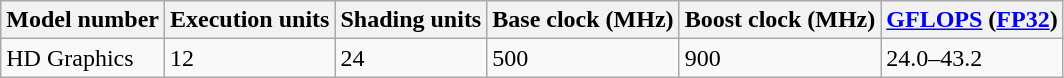<table class="wikitable">
<tr>
<th>Model number</th>
<th>Execution units</th>
<th>Shading units</th>
<th>Base clock (MHz)</th>
<th>Boost clock (MHz)</th>
<th><a href='#'>GFLOPS</a> (<a href='#'>FP32</a>)</th>
</tr>
<tr>
<td>HD Graphics</td>
<td>12</td>
<td>24</td>
<td>500</td>
<td>900</td>
<td>24.0–43.2</td>
</tr>
</table>
